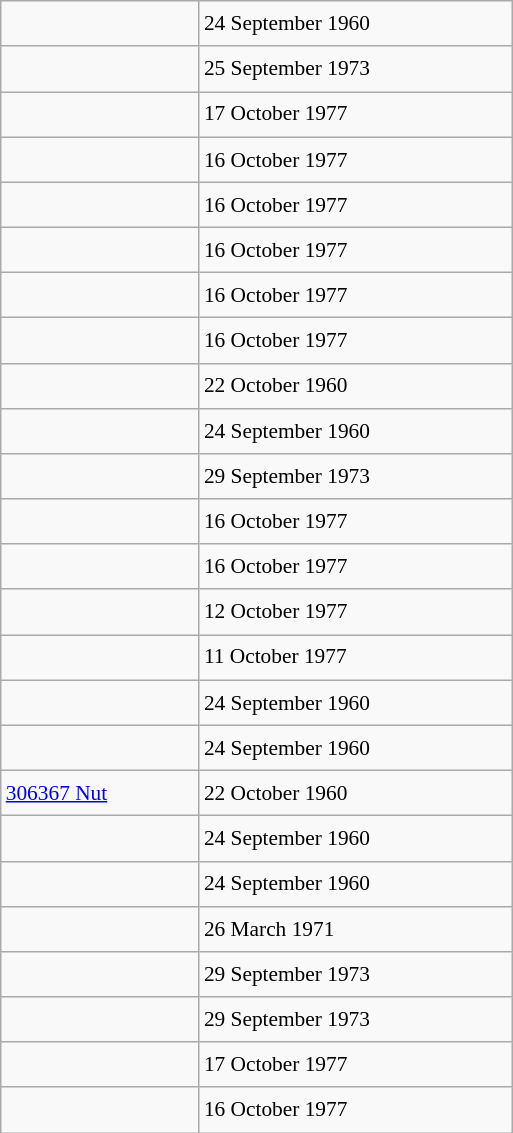<table class="wikitable" style="font-size: 89%; float: left; width: 24em; margin-right: 1em; line-height: 1.65em">
<tr>
<td></td>
<td>24 September 1960</td>
</tr>
<tr>
<td></td>
<td>25 September 1973</td>
</tr>
<tr>
<td></td>
<td>17 October 1977</td>
</tr>
<tr>
<td></td>
<td>16 October 1977</td>
</tr>
<tr>
<td></td>
<td>16 October 1977</td>
</tr>
<tr>
<td></td>
<td>16 October 1977</td>
</tr>
<tr>
<td></td>
<td>16 October 1977</td>
</tr>
<tr>
<td></td>
<td>16 October 1977</td>
</tr>
<tr>
<td></td>
<td>22 October 1960</td>
</tr>
<tr>
<td></td>
<td>24 September 1960</td>
</tr>
<tr>
<td></td>
<td>29 September 1973</td>
</tr>
<tr>
<td></td>
<td>16 October 1977</td>
</tr>
<tr>
<td></td>
<td>16 October 1977</td>
</tr>
<tr>
<td></td>
<td>12 October 1977</td>
</tr>
<tr>
<td></td>
<td>11 October 1977</td>
</tr>
<tr>
<td></td>
<td>24 September 1960</td>
</tr>
<tr>
<td></td>
<td>24 September 1960</td>
</tr>
<tr>
<td><a href='#'>306367 Nut</a></td>
<td>22 October 1960</td>
</tr>
<tr>
<td></td>
<td>24 September 1960</td>
</tr>
<tr>
<td></td>
<td>24 September 1960</td>
</tr>
<tr>
<td></td>
<td>26 March 1971</td>
</tr>
<tr>
<td></td>
<td>29 September 1973</td>
</tr>
<tr>
<td></td>
<td>29 September 1973</td>
</tr>
<tr>
<td></td>
<td>17 October 1977</td>
</tr>
<tr>
<td></td>
<td>16 October 1977</td>
</tr>
</table>
